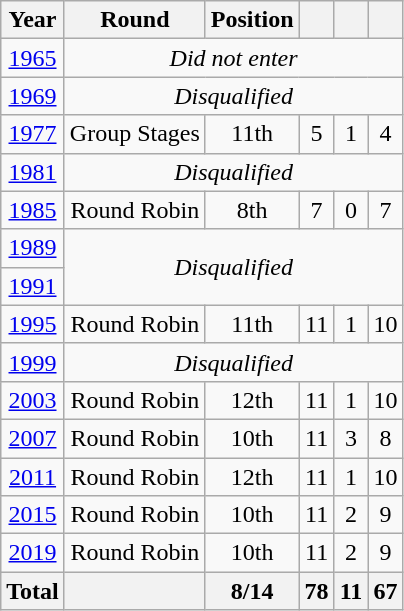<table class="wikitable" style="text-align: center;">
<tr>
<th>Year</th>
<th>Round</th>
<th>Position</th>
<th></th>
<th></th>
<th></th>
</tr>
<tr>
<td> <a href='#'>1965</a></td>
<td colspan="6" rowspan=1><em>Did not enter</em></td>
</tr>
<tr>
<td> <a href='#'>1969</a></td>
<td colspan="6" rowspan=1><em>Disqualified</em></td>
</tr>
<tr>
<td> <a href='#'>1977</a></td>
<td>Group Stages</td>
<td>11th</td>
<td>5</td>
<td>1</td>
<td>4</td>
</tr>
<tr>
<td> <a href='#'>1981</a></td>
<td colspan="6" rowspan=1><em>Disqualified</em></td>
</tr>
<tr>
<td> <a href='#'>1985</a></td>
<td>Round Robin</td>
<td>8th</td>
<td>7</td>
<td>0</td>
<td>7</td>
</tr>
<tr>
<td> <a href='#'>1989</a></td>
<td colspan="6" rowspan=2><em>Disqualified</em></td>
</tr>
<tr>
<td> <a href='#'>1991</a></td>
</tr>
<tr>
<td> <a href='#'>1995</a></td>
<td>Round Robin</td>
<td>11th</td>
<td>11</td>
<td>1</td>
<td>10</td>
</tr>
<tr>
<td> <a href='#'>1999</a></td>
<td colspan="6" rowspan=1><em>Disqualified</em></td>
</tr>
<tr>
<td> <a href='#'>2003</a></td>
<td>Round Robin</td>
<td>12th</td>
<td>11</td>
<td>1</td>
<td>10</td>
</tr>
<tr>
<td> <a href='#'>2007</a></td>
<td>Round Robin</td>
<td>10th</td>
<td>11</td>
<td>3</td>
<td>8</td>
</tr>
<tr>
<td> <a href='#'>2011</a></td>
<td>Round Robin</td>
<td>12th</td>
<td>11</td>
<td>1</td>
<td>10</td>
</tr>
<tr>
<td> <a href='#'>2015</a></td>
<td>Round Robin</td>
<td>10th</td>
<td>11</td>
<td>2</td>
<td>9</td>
</tr>
<tr>
<td> <a href='#'>2019</a></td>
<td>Round Robin</td>
<td>10th</td>
<td>11</td>
<td>2</td>
<td>9</td>
</tr>
<tr>
<th colspan=1>Total</th>
<th></th>
<th>8/14</th>
<th>78</th>
<th>11</th>
<th>67</th>
</tr>
</table>
